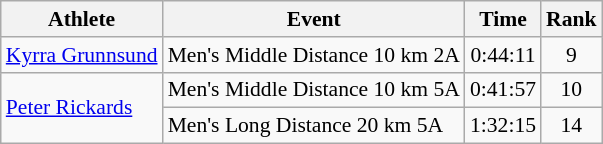<table class="wikitable" style="font-size:90%">
<tr>
<th>Athlete</th>
<th>Event</th>
<th>Time</th>
<th>Rank</th>
</tr>
<tr align=center>
<td rowspan=1 align=left><a href='#'>Kyrra Grunnsund</a></td>
<td align=left>Men's Middle Distance 10 km 2A</td>
<td>0:44:11</td>
<td>9</td>
</tr>
<tr align=center>
<td rowspan=21 align=left><a href='#'>Peter Rickards</a></td>
<td align=left>Men's Middle Distance 10 km 5A</td>
<td>0:41:57</td>
<td>10</td>
</tr>
<tr align=center>
<td align=left>Men's Long Distance 20 km 5A</td>
<td>1:32:15</td>
<td>14</td>
</tr>
</table>
